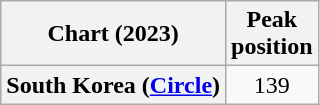<table class="wikitable plainrowheaders" style="text-align:center">
<tr>
<th scope="col">Chart (2023)</th>
<th scope="col">Peak<br>position</th>
</tr>
<tr>
<th scope="row">South Korea (<a href='#'>Circle</a>)</th>
<td>139</td>
</tr>
</table>
